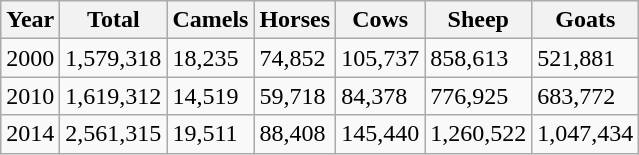<table class="wikitable">
<tr>
<th>Year</th>
<th>Total</th>
<th>Camels</th>
<th>Horses</th>
<th>Cows</th>
<th>Sheep</th>
<th>Goats</th>
</tr>
<tr>
<td>2000</td>
<td>1,579,318</td>
<td>18,235</td>
<td>74,852</td>
<td>105,737</td>
<td>858,613</td>
<td>521,881</td>
</tr>
<tr>
<td>2010</td>
<td>1,619,312</td>
<td>14,519</td>
<td>59,718</td>
<td>84,378</td>
<td>776,925</td>
<td>683,772</td>
</tr>
<tr>
<td>2014</td>
<td>2,561,315</td>
<td>19,511</td>
<td>88,408</td>
<td>145,440</td>
<td>1,260,522</td>
<td>1,047,434</td>
</tr>
</table>
